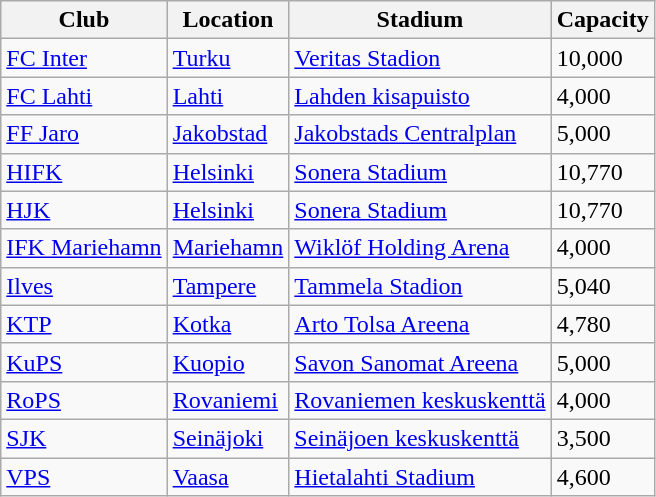<table class="wikitable sortable">
<tr>
<th>Club</th>
<th>Location</th>
<th>Stadium</th>
<th>Capacity</th>
</tr>
<tr>
<td><a href='#'>FC Inter</a></td>
<td><a href='#'>Turku</a></td>
<td><a href='#'>Veritas Stadion</a></td>
<td>10,000</td>
</tr>
<tr>
<td><a href='#'>FC Lahti</a></td>
<td><a href='#'>Lahti</a></td>
<td><a href='#'>Lahden kisapuisto</a></td>
<td>4,000</td>
</tr>
<tr>
<td><a href='#'>FF Jaro</a></td>
<td><a href='#'>Jakobstad</a></td>
<td><a href='#'>Jakobstads Centralplan</a></td>
<td>5,000</td>
</tr>
<tr>
<td><a href='#'>HIFK</a></td>
<td><a href='#'>Helsinki</a></td>
<td><a href='#'>Sonera Stadium</a></td>
<td>10,770</td>
</tr>
<tr>
<td><a href='#'>HJK</a></td>
<td><a href='#'>Helsinki</a></td>
<td><a href='#'>Sonera Stadium</a></td>
<td>10,770</td>
</tr>
<tr>
<td><a href='#'>IFK Mariehamn</a></td>
<td><a href='#'>Mariehamn</a></td>
<td><a href='#'>Wiklöf Holding Arena</a></td>
<td>4,000</td>
</tr>
<tr>
<td><a href='#'>Ilves</a></td>
<td><a href='#'>Tampere</a></td>
<td><a href='#'>Tammela Stadion</a></td>
<td>5,040</td>
</tr>
<tr>
<td><a href='#'>KTP</a></td>
<td><a href='#'>Kotka</a></td>
<td><a href='#'>Arto Tolsa Areena</a></td>
<td>4,780</td>
</tr>
<tr>
<td><a href='#'>KuPS</a></td>
<td><a href='#'>Kuopio</a></td>
<td><a href='#'>Savon Sanomat Areena</a></td>
<td>5,000</td>
</tr>
<tr>
<td><a href='#'>RoPS</a></td>
<td><a href='#'>Rovaniemi</a></td>
<td><a href='#'>Rovaniemen keskuskenttä</a></td>
<td>4,000</td>
</tr>
<tr>
<td><a href='#'>SJK</a></td>
<td><a href='#'>Seinäjoki</a></td>
<td><a href='#'>Seinäjoen keskuskenttä</a></td>
<td>3,500</td>
</tr>
<tr>
<td><a href='#'>VPS</a></td>
<td><a href='#'>Vaasa</a></td>
<td><a href='#'>Hietalahti Stadium</a></td>
<td>4,600</td>
</tr>
</table>
